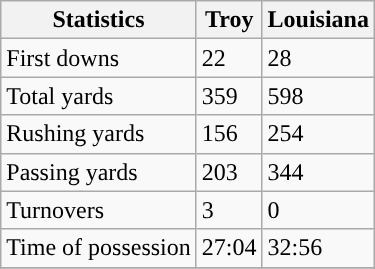<table class="wikitable">
<tr>
<th>Statistics</th>
<th>Troy</th>
<th>Louisiana</th>
</tr>
<tr>
<td>First downs</td>
<td>22</td>
<td>28</td>
</tr>
<tr>
<td>Total yards</td>
<td>359</td>
<td>598</td>
</tr>
<tr>
<td>Rushing yards</td>
<td>156</td>
<td>254</td>
</tr>
<tr>
<td>Passing yards</td>
<td>203</td>
<td>344</td>
</tr>
<tr>
<td>Turnovers</td>
<td>3</td>
<td>0</td>
</tr>
<tr>
<td>Time of possession</td>
<td>27:04</td>
<td>32:56</td>
</tr>
<tr>
</tr>
</table>
